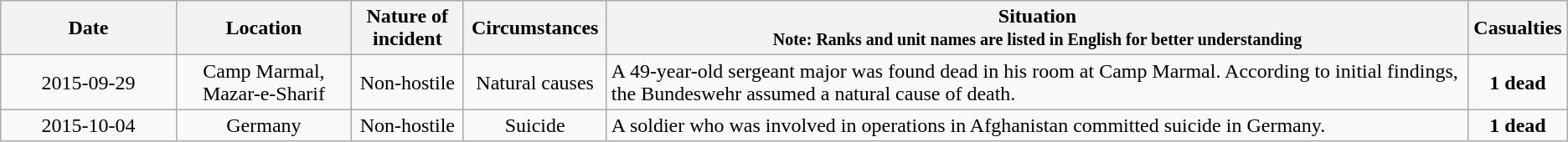<table class="wikitable">
<tr>
<th style="width: 11%">Date</th>
<th style="width: 11%">Location</th>
<th style="width: 7%">Nature of incident</th>
<th style="width: 9%">Circumstances</th>
<th style="width: 54%">Situation<br><small>Note: Ranks and unit names are listed in English for better understanding</small></th>
<th style="width: 6%">Casualties</th>
</tr>
<tr>
<td align="center">2015-09-29</td>
<td align="center">Camp Marmal, Mazar-e-Sharif</td>
<td align="center">Non-hostile</td>
<td align="center">Natural causes</td>
<td>A 49-year-old sergeant major was found dead in his room at Camp Marmal. According to initial findings, the Bundeswehr assumed a natural cause of death.</td>
<td align="center"><strong>1 dead</strong></td>
</tr>
<tr>
<td align="center">2015-10-04</td>
<td align="center">Germany</td>
<td align="center">Non-hostile</td>
<td align="center">Suicide</td>
<td>A soldier who was involved in operations in Afghanistan committed suicide in Germany.</td>
<td align="center"><strong>1 dead</strong></td>
</tr>
</table>
